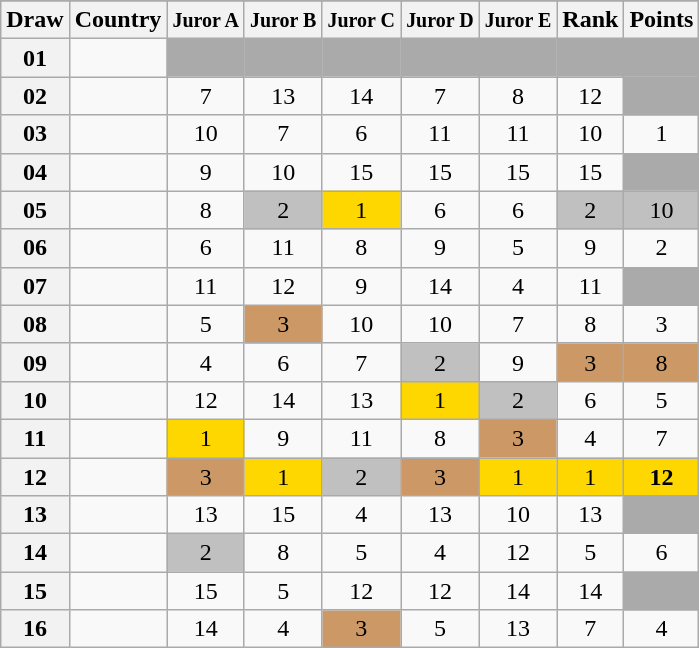<table class="sortable wikitable collapsible plainrowheaders" style="text-align:center;">
<tr>
</tr>
<tr>
<th scope="col">Draw</th>
<th scope="col">Country</th>
<th scope="col"><small>Juror A</small></th>
<th scope="col"><small>Juror B</small></th>
<th scope="col"><small>Juror C</small></th>
<th scope="col"><small>Juror D</small></th>
<th scope="col"><small>Juror E</small></th>
<th scope="col">Rank</th>
<th scope="col">Points</th>
</tr>
<tr class="sortbottom">
<th scope="row" style="text-align:center;">01</th>
<td style="text-align:left;"></td>
<td style="background:#AAAAAA;"></td>
<td style="background:#AAAAAA;"></td>
<td style="background:#AAAAAA;"></td>
<td style="background:#AAAAAA;"></td>
<td style="background:#AAAAAA;"></td>
<td style="background:#AAAAAA;"></td>
<td style="background:#AAAAAA;"></td>
</tr>
<tr>
<th scope="row" style="text-align:center;">02</th>
<td style="text-align:left;"></td>
<td>7</td>
<td>13</td>
<td>14</td>
<td>7</td>
<td>8</td>
<td>12</td>
<td style="background:#AAAAAA;"></td>
</tr>
<tr>
<th scope="row" style="text-align:center;">03</th>
<td style="text-align:left;"></td>
<td>10</td>
<td>7</td>
<td>6</td>
<td>11</td>
<td>11</td>
<td>10</td>
<td>1</td>
</tr>
<tr>
<th scope="row" style="text-align:center;">04</th>
<td style="text-align:left;"></td>
<td>9</td>
<td>10</td>
<td>15</td>
<td>15</td>
<td>15</td>
<td>15</td>
<td style="background:#AAAAAA;"></td>
</tr>
<tr>
<th scope="row" style="text-align:center;">05</th>
<td style="text-align:left;"></td>
<td>8</td>
<td style="background:silver;">2</td>
<td style="background:gold;">1</td>
<td>6</td>
<td>6</td>
<td style="background:silver;">2</td>
<td style="background:silver;">10</td>
</tr>
<tr>
<th scope="row" style="text-align:center;">06</th>
<td style="text-align:left;"></td>
<td>6</td>
<td>11</td>
<td>8</td>
<td>9</td>
<td>5</td>
<td>9</td>
<td>2</td>
</tr>
<tr>
<th scope="row" style="text-align:center;">07</th>
<td style="text-align:left;"></td>
<td>11</td>
<td>12</td>
<td>9</td>
<td>14</td>
<td>4</td>
<td>11</td>
<td style="background:#AAAAAA;"></td>
</tr>
<tr>
<th scope="row" style="text-align:center;">08</th>
<td style="text-align:left;"></td>
<td>5</td>
<td style="background:#CC9966;">3</td>
<td>10</td>
<td>10</td>
<td>7</td>
<td>8</td>
<td>3</td>
</tr>
<tr>
<th scope="row" style="text-align:center;">09</th>
<td style="text-align:left;"></td>
<td>4</td>
<td>6</td>
<td>7</td>
<td style="background:silver;">2</td>
<td>9</td>
<td style="background:#CC9966;">3</td>
<td style="background:#CC9966;">8</td>
</tr>
<tr>
<th scope="row" style="text-align:center;">10</th>
<td style="text-align:left;"></td>
<td>12</td>
<td>14</td>
<td>13</td>
<td style="background:gold;">1</td>
<td style="background:silver;">2</td>
<td>6</td>
<td>5</td>
</tr>
<tr>
<th scope="row" style="text-align:center;">11</th>
<td style="text-align:left;"></td>
<td style="background:gold;">1</td>
<td>9</td>
<td>11</td>
<td>8</td>
<td style="background:#CC9966;">3</td>
<td>4</td>
<td>7</td>
</tr>
<tr>
<th scope="row" style="text-align:center;">12</th>
<td style="text-align:left;"></td>
<td style="background:#CC9966;">3</td>
<td style="background:gold;">1</td>
<td style="background:silver;">2</td>
<td style="background:#CC9966;">3</td>
<td style="background:gold;">1</td>
<td style="background:gold;">1</td>
<td style="background:gold;"><strong>12</strong></td>
</tr>
<tr>
<th scope="row" style="text-align:center;">13</th>
<td style="text-align:left;"></td>
<td>13</td>
<td>15</td>
<td>4</td>
<td>13</td>
<td>10</td>
<td>13</td>
<td style="background:#AAAAAA;"></td>
</tr>
<tr>
<th scope="row" style="text-align:center;">14</th>
<td style="text-align:left;"></td>
<td style="background:silver;">2</td>
<td>8</td>
<td>5</td>
<td>4</td>
<td>12</td>
<td>5</td>
<td>6</td>
</tr>
<tr>
<th scope="row" style="text-align:center;">15</th>
<td style="text-align:left;"></td>
<td>15</td>
<td>5</td>
<td>12</td>
<td>12</td>
<td>14</td>
<td>14</td>
<td style="background:#AAAAAA;"></td>
</tr>
<tr>
<th scope="row" style="text-align:center;">16</th>
<td style="text-align:left;"></td>
<td>14</td>
<td>4</td>
<td style="background:#CC9966;">3</td>
<td>5</td>
<td>13</td>
<td>7</td>
<td>4</td>
</tr>
</table>
